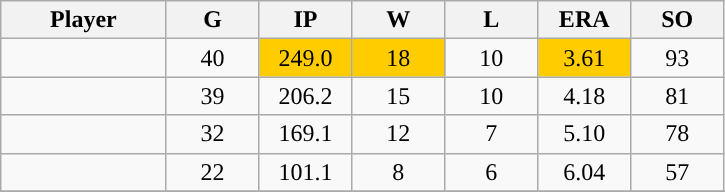<table class="wikitable sortable">
<tr>
<th bgcolor="#DDDDFF" width="16%">Player</th>
<th bgcolor="#DDDDFF" width="9%">G</th>
<th bgcolor="#DDDDFF" width="9%">IP</th>
<th bgcolor="#DDDDFF" width="9%">W</th>
<th bgcolor="#DDDDFF" width="9%">L</th>
<th bgcolor="#DDDDFF" width="9%">ERA</th>
<th bgcolor="#DDDDFF" width="9%">SO</th>
</tr>
<tr align="center">
<td></td>
<td>40</td>
<td style="background:#fc0;">249.0</td>
<td style="background:#fc0;">18</td>
<td>10</td>
<td style="background:#fc0;">3.61</td>
<td>93</td>
</tr>
<tr align="center">
<td></td>
<td>39</td>
<td>206.2</td>
<td>15</td>
<td>10</td>
<td>4.18</td>
<td>81</td>
</tr>
<tr align="center">
<td></td>
<td>32</td>
<td>169.1</td>
<td>12</td>
<td>7</td>
<td>5.10</td>
<td>78</td>
</tr>
<tr align="center">
<td></td>
<td>22</td>
<td>101.1</td>
<td>8</td>
<td>6</td>
<td>6.04</td>
<td>57</td>
</tr>
<tr align="center">
</tr>
</table>
